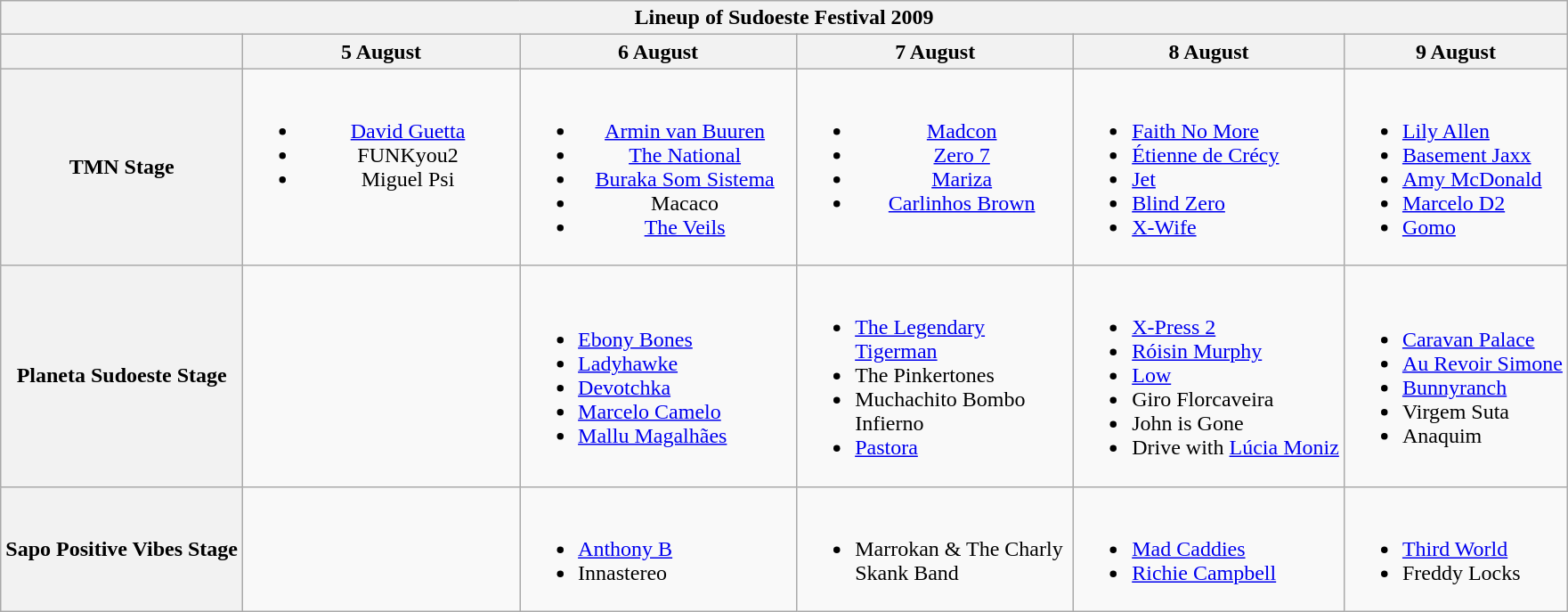<table class="wikitable mw-collapsible">
<tr>
<th colspan="6">Lineup of Sudoeste Festival 2009</th>
</tr>
<tr>
<th></th>
<th>5 August</th>
<th>6 August</th>
<th>7 August</th>
<th>8 August</th>
<th>9 August</th>
</tr>
<tr>
<th><strong>TMN Stage</strong></th>
<td width="200" align="center" valign="top"><br><ul><li><a href='#'>David Guetta</a></li><li>FUNKyou2</li><li>Miguel Psi</li></ul></td>
<td width="200" align="center" valign="top"><br><ul><li><a href='#'>Armin van Buuren</a></li><li><a href='#'>The National</a></li><li><a href='#'>Buraka Som Sistema</a></li><li>Macaco</li><li><a href='#'>The Veils</a></li></ul></td>
<td width="200" align="center" valign="top"><br><ul><li><a href='#'>Madcon</a></li><li><a href='#'>Zero 7</a></li><li><a href='#'>Mariza</a></li><li><a href='#'>Carlinhos Brown</a></li></ul></td>
<td><br><ul><li><a href='#'>Faith No More</a></li><li><a href='#'>Étienne de Crécy</a></li><li><a href='#'>Jet</a></li><li><a href='#'>Blind Zero</a></li><li><a href='#'>X-Wife</a></li></ul></td>
<td><br><ul><li><a href='#'>Lily Allen</a></li><li><a href='#'>Basement Jaxx</a></li><li><a href='#'>Amy McDonald</a></li><li><a href='#'>Marcelo D2</a></li><li><a href='#'>Gomo</a></li></ul></td>
</tr>
<tr>
<th>Planeta Sudoeste Stage</th>
<td></td>
<td><br><ul><li><a href='#'>Ebony Bones</a></li><li><a href='#'>Ladyhawke</a></li><li><a href='#'>Devotchka</a></li><li><a href='#'>Marcelo Camelo</a></li><li><a href='#'>Mallu Magalhães</a></li></ul></td>
<td><br><ul><li><a href='#'>The Legendary Tigerman</a></li><li>The Pinkertones</li><li>Muchachito Bombo Infierno</li><li><a href='#'>Pastora</a></li></ul></td>
<td><br><ul><li><a href='#'>X-Press 2</a></li><li><a href='#'>Róisin Murphy</a></li><li><a href='#'>Low</a></li><li>Giro Florcaveira</li><li>John is Gone</li><li>Drive with <a href='#'>Lúcia Moniz</a></li></ul></td>
<td><br><ul><li><a href='#'>Caravan Palace</a></li><li><a href='#'>Au Revoir Simone</a></li><li><a href='#'>Bunnyranch</a></li><li>Virgem Suta</li><li>Anaquim</li></ul></td>
</tr>
<tr>
<th><strong>Sapo Positive Vibes Stage</strong></th>
<td></td>
<td><br><ul><li><a href='#'>Anthony B</a></li><li>Innastereo</li></ul></td>
<td><br><ul><li>Marrokan & The Charly Skank Band</li></ul></td>
<td><br><ul><li><a href='#'>Mad Caddies</a></li><li><a href='#'>Richie Campbell</a></li></ul></td>
<td><br><ul><li><a href='#'>Third World</a></li><li>Freddy Locks</li></ul></td>
</tr>
</table>
